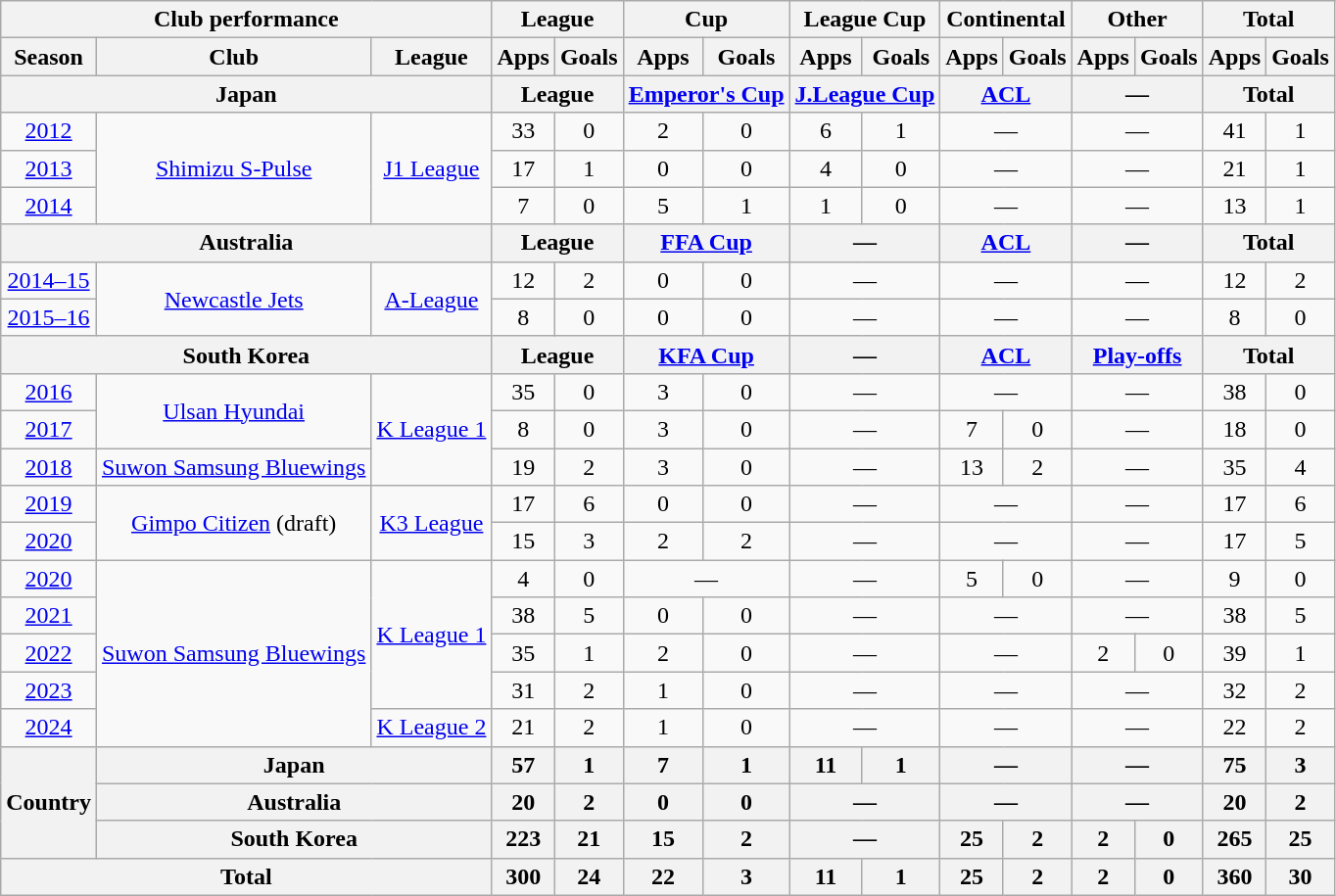<table class="wikitable" style="text-align:center;">
<tr>
<th colspan=3>Club performance</th>
<th colspan=2>League</th>
<th colspan=2>Cup</th>
<th colspan=2>League Cup</th>
<th colspan=2>Continental</th>
<th colspan=2>Other</th>
<th colspan=2>Total</th>
</tr>
<tr>
<th>Season</th>
<th>Club</th>
<th>League</th>
<th>Apps</th>
<th>Goals</th>
<th>Apps</th>
<th>Goals</th>
<th>Apps</th>
<th>Goals</th>
<th>Apps</th>
<th>Goals</th>
<th>Apps</th>
<th>Goals</th>
<th>Apps</th>
<th>Goals</th>
</tr>
<tr>
<th colspan=3>Japan</th>
<th colspan=2>League</th>
<th colspan=2><a href='#'>Emperor's Cup</a></th>
<th colspan=2><a href='#'>J.League Cup</a></th>
<th colspan=2><a href='#'>ACL</a></th>
<th colspan=2>—</th>
<th colspan=2>Total</th>
</tr>
<tr>
<td><a href='#'>2012</a></td>
<td rowspan=3><a href='#'>Shimizu S-Pulse</a></td>
<td rowspan=3><a href='#'>J1 League</a></td>
<td>33</td>
<td>0</td>
<td>2</td>
<td>0</td>
<td>6</td>
<td>1</td>
<td colspan=2>—</td>
<td colspan=2>—</td>
<td>41</td>
<td>1</td>
</tr>
<tr>
<td><a href='#'>2013</a></td>
<td>17</td>
<td>1</td>
<td>0</td>
<td>0</td>
<td>4</td>
<td>0</td>
<td colspan=2>—</td>
<td colspan=2>—</td>
<td>21</td>
<td>1</td>
</tr>
<tr>
<td><a href='#'>2014</a></td>
<td>7</td>
<td>0</td>
<td>5</td>
<td>1</td>
<td>1</td>
<td>0</td>
<td colspan=2>—</td>
<td colspan=2>—</td>
<td>13</td>
<td>1</td>
</tr>
<tr>
<th colspan=3>Australia</th>
<th colspan=2>League</th>
<th colspan=2><a href='#'>FFA Cup</a></th>
<th colspan=2>—</th>
<th colspan=2><a href='#'>ACL</a></th>
<th colspan=2>—</th>
<th colspan=2>Total</th>
</tr>
<tr>
<td><a href='#'>2014–15</a></td>
<td rowspan=2><a href='#'>Newcastle Jets</a></td>
<td rowspan=2><a href='#'>A-League</a></td>
<td>12</td>
<td>2</td>
<td>0</td>
<td>0</td>
<td colspan=2>—</td>
<td colspan=2>—</td>
<td colspan=2>—</td>
<td>12</td>
<td>2</td>
</tr>
<tr>
<td><a href='#'>2015–16</a></td>
<td>8</td>
<td>0</td>
<td>0</td>
<td>0</td>
<td colspan=2>—</td>
<td colspan=2>—</td>
<td colspan=2>—</td>
<td>8</td>
<td>0</td>
</tr>
<tr>
<th colspan=3>South Korea</th>
<th colspan=2>League</th>
<th colspan=2><a href='#'>KFA Cup</a></th>
<th colspan=2>—</th>
<th colspan=2><a href='#'>ACL</a></th>
<th colspan=2><a href='#'>Play-offs</a></th>
<th colspan=2>Total</th>
</tr>
<tr>
<td><a href='#'>2016</a></td>
<td rowspan=2><a href='#'>Ulsan Hyundai</a></td>
<td rowspan=3><a href='#'>K League 1</a></td>
<td>35</td>
<td>0</td>
<td>3</td>
<td>0</td>
<td colspan=2>—</td>
<td colspan=2>—</td>
<td colspan=2>—</td>
<td>38</td>
<td>0</td>
</tr>
<tr>
<td><a href='#'>2017</a></td>
<td>8</td>
<td>0</td>
<td>3</td>
<td>0</td>
<td colspan=2>—</td>
<td>7</td>
<td>0</td>
<td colspan=2>—</td>
<td>18</td>
<td>0</td>
</tr>
<tr>
<td><a href='#'>2018</a></td>
<td rowspan=1><a href='#'>Suwon Samsung Bluewings</a></td>
<td>19</td>
<td>2</td>
<td>3</td>
<td>0</td>
<td colspan=2>—</td>
<td>13</td>
<td>2</td>
<td colspan=2>—</td>
<td>35</td>
<td>4</td>
</tr>
<tr>
<td><a href='#'>2019</a></td>
<td rowspan=2><a href='#'>Gimpo Citizen</a> (draft)</td>
<td rowspan=2><a href='#'>K3 League</a></td>
<td>17</td>
<td>6</td>
<td>0</td>
<td>0</td>
<td colspan=2>—</td>
<td colspan=2>—</td>
<td colspan=2>—</td>
<td>17</td>
<td>6</td>
</tr>
<tr>
<td><a href='#'>2020</a></td>
<td>15</td>
<td>3</td>
<td>2</td>
<td>2</td>
<td colspan=2>—</td>
<td colspan=2>—</td>
<td colspan=2>—</td>
<td>17</td>
<td>5</td>
</tr>
<tr>
<td><a href='#'>2020</a></td>
<td rowspan=5><a href='#'>Suwon Samsung Bluewings</a></td>
<td rowspan=4><a href='#'>K League 1</a></td>
<td>4</td>
<td>0</td>
<td colspan=2>—</td>
<td colspan=2>—</td>
<td>5</td>
<td>0</td>
<td colspan=2>—</td>
<td>9</td>
<td>0</td>
</tr>
<tr>
<td><a href='#'>2021</a></td>
<td>38</td>
<td>5</td>
<td>0</td>
<td>0</td>
<td colspan=2>—</td>
<td colspan=2>—</td>
<td colspan=2>—</td>
<td>38</td>
<td>5</td>
</tr>
<tr>
<td><a href='#'>2022</a></td>
<td>35</td>
<td>1</td>
<td>2</td>
<td>0</td>
<td colspan=2>—</td>
<td colspan=2>—</td>
<td>2</td>
<td>0</td>
<td>39</td>
<td>1</td>
</tr>
<tr>
<td><a href='#'>2023</a></td>
<td>31</td>
<td>2</td>
<td>1</td>
<td>0</td>
<td colspan=2>—</td>
<td colspan=2>—</td>
<td colspan=2>—</td>
<td>32</td>
<td>2</td>
</tr>
<tr>
<td><a href='#'>2024</a></td>
<td><a href='#'>K League 2</a></td>
<td>21</td>
<td>2</td>
<td>1</td>
<td>0</td>
<td colspan=2>—</td>
<td colspan=2>—</td>
<td colspan=2>—</td>
<td>22</td>
<td>2</td>
</tr>
<tr>
<th rowspan=3>Country</th>
<th colspan=2>Japan</th>
<th>57</th>
<th>1</th>
<th>7</th>
<th>1</th>
<th>11</th>
<th>1</th>
<th colspan=2>—</th>
<th colspan=2>—</th>
<th>75</th>
<th>3</th>
</tr>
<tr>
<th colspan=2>Australia</th>
<th>20</th>
<th>2</th>
<th>0</th>
<th>0</th>
<th colspan=2>—</th>
<th colspan=2>—</th>
<th colspan=2>—</th>
<th>20</th>
<th>2</th>
</tr>
<tr>
<th colspan=2>South Korea</th>
<th>223</th>
<th>21</th>
<th>15</th>
<th>2</th>
<th colspan=2>—</th>
<th>25</th>
<th>2</th>
<th>2</th>
<th>0</th>
<th>265</th>
<th>25</th>
</tr>
<tr>
<th colspan=3>Total</th>
<th>300</th>
<th>24</th>
<th>22</th>
<th>3</th>
<th>11</th>
<th>1</th>
<th>25</th>
<th>2</th>
<th>2</th>
<th>0</th>
<th>360</th>
<th>30</th>
</tr>
</table>
